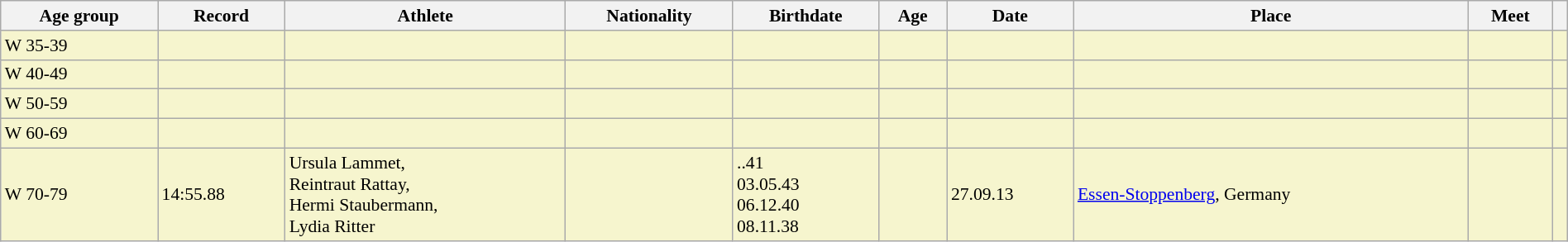<table class="wikitable" style="font-size:90%; width: 100%;">
<tr>
<th>Age group</th>
<th>Record</th>
<th>Athlete</th>
<th>Nationality</th>
<th>Birthdate</th>
<th>Age</th>
<th>Date</th>
<th>Place</th>
<th>Meet</th>
<th></th>
</tr>
<tr style="background:#f6F5CE;">
<td>W 35-39</td>
<td></td>
<td></td>
<td></td>
<td></td>
<td></td>
<td></td>
<td></td>
<td></td>
<td></td>
</tr>
<tr style="background:#f6F5CE;">
<td>W 40-49</td>
<td></td>
<td></td>
<td></td>
<td></td>
<td></td>
<td></td>
<td></td>
<td></td>
<td></td>
</tr>
<tr style="background:#f6F5CE;">
<td>W 50-59</td>
<td></td>
<td></td>
<td></td>
<td></td>
<td></td>
<td></td>
<td></td>
<td></td>
<td></td>
</tr>
<tr style="background:#f6F5CE;">
<td>W 60-69</td>
<td></td>
<td></td>
<td></td>
<td></td>
<td></td>
<td></td>
<td></td>
<td></td>
<td></td>
</tr>
<tr style="background:#f6F5CE;">
<td>W 70-79</td>
<td>14:55.88</td>
<td>Ursula Lammet,<br>Reintraut Rattay,<br>Hermi Staubermann,<br>Lydia Ritter</td>
<td></td>
<td>..41<br>03.05.43<br>06.12.40<br>08.11.38</td>
<td></td>
<td>27.09.13</td>
<td><a href='#'>Essen-Stoppenberg</a>, Germany</td>
<td></td>
<td></td>
</tr>
</table>
